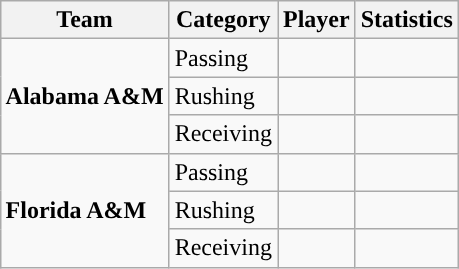<table class="wikitable" style="float: right;">
<tr>
<th>Team</th>
<th>Category</th>
<th>Player</th>
<th>Statistics</th>
</tr>
<tr>
<td rowspan=3><strong>Alabama A&M</strong></td>
<td>Passing</td>
<td></td>
<td></td>
</tr>
<tr>
<td>Rushing</td>
<td></td>
<td></td>
</tr>
<tr>
<td>Receiving</td>
<td></td>
<td></td>
</tr>
<tr>
<td rowspan=3><strong>Florida A&M</strong></td>
<td>Passing</td>
<td></td>
<td></td>
</tr>
<tr>
<td>Rushing</td>
<td></td>
<td></td>
</tr>
<tr>
<td>Receiving</td>
<td></td>
<td></td>
</tr>
</table>
